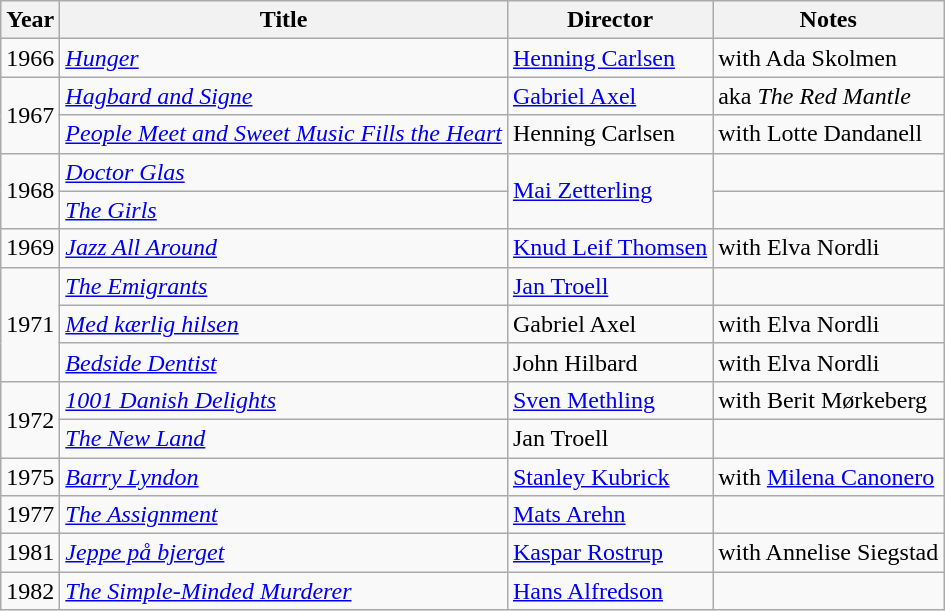<table class="wikitable sortable">
<tr>
<th>Year</th>
<th>Title</th>
<th>Director</th>
<th>Notes</th>
</tr>
<tr>
<td>1966</td>
<td><em><a href='#'>Hunger</a></em></td>
<td><a href='#'>Henning Carlsen</a></td>
<td>with Ada Skolmen</td>
</tr>
<tr>
<td rowspan="2">1967</td>
<td><em><a href='#'>Hagbard and Signe</a></em></td>
<td><a href='#'>Gabriel Axel</a></td>
<td>aka <em>The Red Mantle</em></td>
</tr>
<tr>
<td><em><a href='#'>People Meet and Sweet Music Fills the Heart</a></em></td>
<td>Henning Carlsen</td>
<td>with Lotte Dandanell</td>
</tr>
<tr>
<td rowspan="2">1968</td>
<td><em><a href='#'>Doctor Glas</a></em></td>
<td rowspan="2"><a href='#'>Mai Zetterling</a></td>
<td></td>
</tr>
<tr>
<td><em><a href='#'>The Girls</a></em></td>
<td></td>
</tr>
<tr>
<td>1969</td>
<td><em><a href='#'>Jazz All Around</a></em></td>
<td><a href='#'>Knud Leif Thomsen</a></td>
<td>with Elva Nordli</td>
</tr>
<tr>
<td rowspan="3">1971</td>
<td><em><a href='#'>The Emigrants</a></em></td>
<td><a href='#'>Jan Troell</a></td>
<td></td>
</tr>
<tr>
<td><em><a href='#'>Med kærlig hilsen</a></em></td>
<td>Gabriel Axel</td>
<td>with Elva Nordli</td>
</tr>
<tr>
<td><em><a href='#'>Bedside Dentist</a></em></td>
<td>John Hilbard</td>
<td>with Elva Nordli</td>
</tr>
<tr>
<td rowspan="2">1972</td>
<td><em><a href='#'>1001 Danish Delights</a></em></td>
<td><a href='#'>Sven Methling</a></td>
<td>with Berit Mørkeberg</td>
</tr>
<tr>
<td><em><a href='#'>The New Land</a></em></td>
<td>Jan Troell</td>
<td></td>
</tr>
<tr>
<td>1975</td>
<td><em><a href='#'>Barry Lyndon</a></em></td>
<td><a href='#'>Stanley Kubrick</a></td>
<td>with <a href='#'>Milena Canonero</a></td>
</tr>
<tr>
<td>1977</td>
<td><em><a href='#'>The Assignment</a></em></td>
<td><a href='#'>Mats Arehn</a></td>
<td></td>
</tr>
<tr>
<td>1981</td>
<td><em><a href='#'>Jeppe på bjerget</a></em></td>
<td><a href='#'>Kaspar Rostrup</a></td>
<td>with Annelise Siegstad</td>
</tr>
<tr>
<td>1982</td>
<td><em><a href='#'>The Simple-Minded Murderer</a></em></td>
<td><a href='#'>Hans Alfredson</a></td>
<td></td>
</tr>
</table>
